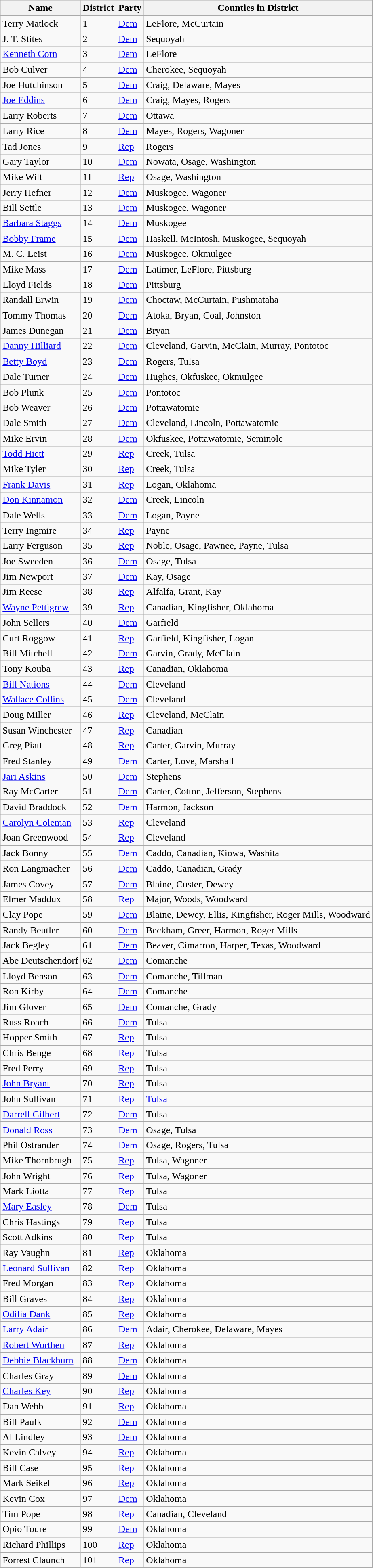<table class="wikitable sortable">
<tr>
<th>Name</th>
<th>District</th>
<th>Party</th>
<th>Counties in District</th>
</tr>
<tr>
<td>Terry Matlock</td>
<td>1</td>
<td><a href='#'>Dem</a></td>
<td>LeFlore, McCurtain</td>
</tr>
<tr>
<td>J. T. Stites</td>
<td>2</td>
<td><a href='#'>Dem</a></td>
<td>Sequoyah</td>
</tr>
<tr>
<td><a href='#'>Kenneth Corn</a></td>
<td>3</td>
<td><a href='#'>Dem</a></td>
<td>LeFlore</td>
</tr>
<tr>
<td>Bob Culver</td>
<td>4</td>
<td><a href='#'>Dem</a></td>
<td>Cherokee, Sequoyah</td>
</tr>
<tr>
<td>Joe Hutchinson</td>
<td>5</td>
<td><a href='#'>Dem</a></td>
<td>Craig, Delaware, Mayes</td>
</tr>
<tr>
<td><a href='#'>Joe Eddins</a></td>
<td>6</td>
<td><a href='#'>Dem</a></td>
<td>Craig, Mayes, Rogers</td>
</tr>
<tr>
<td>Larry Roberts</td>
<td>7</td>
<td><a href='#'>Dem</a></td>
<td>Ottawa</td>
</tr>
<tr>
<td>Larry Rice</td>
<td>8</td>
<td><a href='#'>Dem</a></td>
<td>Mayes, Rogers, Wagoner</td>
</tr>
<tr>
<td>Tad Jones</td>
<td>9</td>
<td><a href='#'>Rep</a></td>
<td>Rogers</td>
</tr>
<tr>
<td>Gary Taylor</td>
<td>10</td>
<td><a href='#'>Dem</a></td>
<td>Nowata, Osage, Washington</td>
</tr>
<tr>
<td>Mike Wilt</td>
<td>11</td>
<td><a href='#'>Rep</a></td>
<td>Osage, Washington</td>
</tr>
<tr>
<td>Jerry Hefner</td>
<td>12</td>
<td><a href='#'>Dem</a></td>
<td>Muskogee, Wagoner</td>
</tr>
<tr>
<td>Bill Settle</td>
<td>13</td>
<td><a href='#'>Dem</a></td>
<td>Muskogee, Wagoner</td>
</tr>
<tr>
<td><a href='#'>Barbara Staggs</a></td>
<td>14</td>
<td><a href='#'>Dem</a></td>
<td>Muskogee</td>
</tr>
<tr>
<td><a href='#'>Bobby Frame</a></td>
<td>15</td>
<td><a href='#'>Dem</a></td>
<td>Haskell, McIntosh, Muskogee, Sequoyah</td>
</tr>
<tr>
<td>M. C. Leist</td>
<td>16</td>
<td><a href='#'>Dem</a></td>
<td>Muskogee, Okmulgee</td>
</tr>
<tr>
<td>Mike Mass</td>
<td>17</td>
<td><a href='#'>Dem</a></td>
<td>Latimer, LeFlore, Pittsburg</td>
</tr>
<tr>
<td>Lloyd Fields</td>
<td>18</td>
<td><a href='#'>Dem</a></td>
<td>Pittsburg</td>
</tr>
<tr>
<td>Randall Erwin</td>
<td>19</td>
<td><a href='#'>Dem</a></td>
<td>Choctaw, McCurtain, Pushmataha</td>
</tr>
<tr>
<td>Tommy Thomas</td>
<td>20</td>
<td><a href='#'>Dem</a></td>
<td>Atoka, Bryan, Coal, Johnston</td>
</tr>
<tr>
<td>James Dunegan</td>
<td>21</td>
<td><a href='#'>Dem</a></td>
<td>Bryan</td>
</tr>
<tr>
<td><a href='#'>Danny Hilliard</a></td>
<td>22</td>
<td><a href='#'>Dem</a></td>
<td>Cleveland, Garvin, McClain, Murray, Pontotoc</td>
</tr>
<tr>
<td><a href='#'>Betty Boyd</a></td>
<td>23</td>
<td><a href='#'>Dem</a></td>
<td>Rogers, Tulsa</td>
</tr>
<tr>
<td>Dale Turner</td>
<td>24</td>
<td><a href='#'>Dem</a></td>
<td>Hughes, Okfuskee, Okmulgee</td>
</tr>
<tr>
<td>Bob Plunk</td>
<td>25</td>
<td><a href='#'>Dem</a></td>
<td>Pontotoc</td>
</tr>
<tr>
<td>Bob Weaver</td>
<td>26</td>
<td><a href='#'>Dem</a></td>
<td>Pottawatomie</td>
</tr>
<tr>
<td>Dale Smith</td>
<td>27</td>
<td><a href='#'>Dem</a></td>
<td>Cleveland, Lincoln, Pottawatomie</td>
</tr>
<tr>
<td>Mike Ervin</td>
<td>28</td>
<td><a href='#'>Dem</a></td>
<td>Okfuskee, Pottawatomie, Seminole</td>
</tr>
<tr>
<td><a href='#'>Todd Hiett</a></td>
<td>29</td>
<td><a href='#'>Rep</a></td>
<td>Creek, Tulsa</td>
</tr>
<tr>
<td>Mike Tyler</td>
<td>30</td>
<td><a href='#'>Rep</a></td>
<td>Creek, Tulsa</td>
</tr>
<tr>
<td><a href='#'>Frank Davis</a></td>
<td>31</td>
<td><a href='#'>Rep</a></td>
<td>Logan, Oklahoma</td>
</tr>
<tr>
<td><a href='#'>Don Kinnamon</a></td>
<td>32</td>
<td><a href='#'>Dem</a></td>
<td>Creek, Lincoln</td>
</tr>
<tr>
<td>Dale Wells</td>
<td>33</td>
<td><a href='#'>Dem</a></td>
<td>Logan, Payne</td>
</tr>
<tr>
<td>Terry Ingmire</td>
<td>34</td>
<td><a href='#'>Rep</a></td>
<td>Payne</td>
</tr>
<tr>
<td>Larry Ferguson</td>
<td>35</td>
<td><a href='#'>Rep</a></td>
<td>Noble, Osage, Pawnee, Payne, Tulsa</td>
</tr>
<tr>
<td>Joe Sweeden</td>
<td>36</td>
<td><a href='#'>Dem</a></td>
<td>Osage, Tulsa</td>
</tr>
<tr>
<td>Jim Newport</td>
<td>37</td>
<td><a href='#'>Dem</a></td>
<td>Kay, Osage</td>
</tr>
<tr>
<td>Jim Reese</td>
<td>38</td>
<td><a href='#'>Rep</a></td>
<td>Alfalfa, Grant, Kay</td>
</tr>
<tr>
<td><a href='#'>Wayne Pettigrew</a></td>
<td>39</td>
<td><a href='#'>Rep</a></td>
<td>Canadian, Kingfisher, Oklahoma</td>
</tr>
<tr>
<td>John Sellers</td>
<td>40</td>
<td><a href='#'>Dem</a></td>
<td>Garfield</td>
</tr>
<tr>
<td>Curt Roggow</td>
<td>41</td>
<td><a href='#'>Rep</a></td>
<td>Garfield, Kingfisher, Logan</td>
</tr>
<tr>
<td>Bill Mitchell</td>
<td>42</td>
<td><a href='#'>Dem</a></td>
<td>Garvin, Grady, McClain</td>
</tr>
<tr>
<td>Tony Kouba</td>
<td>43</td>
<td><a href='#'>Rep</a></td>
<td>Canadian, Oklahoma</td>
</tr>
<tr>
<td><a href='#'>Bill Nations</a></td>
<td>44</td>
<td><a href='#'>Dem</a></td>
<td>Cleveland</td>
</tr>
<tr>
<td><a href='#'>Wallace Collins</a></td>
<td>45</td>
<td><a href='#'>Dem</a></td>
<td>Cleveland</td>
</tr>
<tr>
<td>Doug Miller</td>
<td>46</td>
<td><a href='#'>Rep</a></td>
<td>Cleveland, McClain</td>
</tr>
<tr>
<td>Susan Winchester</td>
<td>47</td>
<td><a href='#'>Rep</a></td>
<td>Canadian</td>
</tr>
<tr>
<td>Greg Piatt</td>
<td>48</td>
<td><a href='#'>Rep</a></td>
<td>Carter, Garvin, Murray</td>
</tr>
<tr>
<td>Fred Stanley</td>
<td>49</td>
<td><a href='#'>Dem</a></td>
<td>Carter, Love, Marshall</td>
</tr>
<tr>
<td><a href='#'>Jari Askins</a></td>
<td>50</td>
<td><a href='#'>Dem</a></td>
<td>Stephens</td>
</tr>
<tr>
<td>Ray McCarter</td>
<td>51</td>
<td><a href='#'>Dem</a></td>
<td>Carter, Cotton, Jefferson, Stephens</td>
</tr>
<tr>
<td>David Braddock</td>
<td>52</td>
<td><a href='#'>Dem</a></td>
<td>Harmon, Jackson</td>
</tr>
<tr>
<td><a href='#'>Carolyn Coleman</a></td>
<td>53</td>
<td><a href='#'>Rep</a></td>
<td>Cleveland</td>
</tr>
<tr>
<td>Joan Greenwood</td>
<td>54</td>
<td><a href='#'>Rep</a></td>
<td>Cleveland</td>
</tr>
<tr>
<td>Jack Bonny</td>
<td>55</td>
<td><a href='#'>Dem</a></td>
<td>Caddo, Canadian, Kiowa, Washita</td>
</tr>
<tr>
<td>Ron Langmacher</td>
<td>56</td>
<td><a href='#'>Dem</a></td>
<td>Caddo, Canadian, Grady</td>
</tr>
<tr>
<td>James Covey</td>
<td>57</td>
<td><a href='#'>Dem</a></td>
<td>Blaine, Custer, Dewey</td>
</tr>
<tr>
<td>Elmer Maddux</td>
<td>58</td>
<td><a href='#'>Rep</a></td>
<td>Major, Woods, Woodward</td>
</tr>
<tr>
<td>Clay Pope</td>
<td>59</td>
<td><a href='#'>Dem</a></td>
<td>Blaine, Dewey, Ellis, Kingfisher, Roger Mills, Woodward</td>
</tr>
<tr>
<td>Randy Beutler</td>
<td>60</td>
<td><a href='#'>Dem</a></td>
<td>Beckham, Greer, Harmon, Roger Mills</td>
</tr>
<tr>
<td>Jack Begley</td>
<td>61</td>
<td><a href='#'>Dem</a></td>
<td>Beaver, Cimarron, Harper, Texas, Woodward</td>
</tr>
<tr>
<td>Abe Deutschendorf</td>
<td>62</td>
<td><a href='#'>Dem</a></td>
<td>Comanche</td>
</tr>
<tr>
<td>Lloyd Benson</td>
<td>63</td>
<td><a href='#'>Dem</a></td>
<td>Comanche, Tillman</td>
</tr>
<tr>
<td>Ron Kirby</td>
<td>64</td>
<td><a href='#'>Dem</a></td>
<td>Comanche</td>
</tr>
<tr>
<td>Jim Glover</td>
<td>65</td>
<td><a href='#'>Dem</a></td>
<td>Comanche, Grady</td>
</tr>
<tr>
<td>Russ Roach</td>
<td>66</td>
<td><a href='#'>Dem</a></td>
<td>Tulsa</td>
</tr>
<tr>
<td>Hopper Smith</td>
<td>67</td>
<td><a href='#'>Rep</a></td>
<td>Tulsa</td>
</tr>
<tr>
<td>Chris Benge</td>
<td>68</td>
<td><a href='#'>Rep</a></td>
<td>Tulsa</td>
</tr>
<tr>
<td>Fred Perry</td>
<td>69</td>
<td><a href='#'>Rep</a></td>
<td>Tulsa</td>
</tr>
<tr>
<td><a href='#'>John Bryant</a></td>
<td>70</td>
<td><a href='#'>Rep</a></td>
<td>Tulsa</td>
</tr>
<tr>
<td>John Sullivan</td>
<td>71</td>
<td><a href='#'>Rep</a></td>
<td><a href='#'>Tulsa</a></td>
</tr>
<tr>
<td><a href='#'>Darrell Gilbert</a></td>
<td>72</td>
<td><a href='#'>Dem</a></td>
<td>Tulsa</td>
</tr>
<tr>
<td><a href='#'>Donald Ross</a></td>
<td>73</td>
<td><a href='#'>Dem</a></td>
<td>Osage, Tulsa</td>
</tr>
<tr>
<td>Phil Ostrander</td>
<td>74</td>
<td><a href='#'>Dem</a></td>
<td>Osage, Rogers, Tulsa</td>
</tr>
<tr>
<td>Mike Thornbrugh</td>
<td>75</td>
<td><a href='#'>Rep</a></td>
<td>Tulsa, Wagoner</td>
</tr>
<tr>
<td>John Wright</td>
<td>76</td>
<td><a href='#'>Rep</a></td>
<td>Tulsa, Wagoner</td>
</tr>
<tr>
<td>Mark Liotta</td>
<td>77</td>
<td><a href='#'>Rep</a></td>
<td>Tulsa</td>
</tr>
<tr>
<td><a href='#'>Mary Easley</a></td>
<td>78</td>
<td><a href='#'>Dem</a></td>
<td>Tulsa</td>
</tr>
<tr>
<td>Chris Hastings</td>
<td>79</td>
<td><a href='#'>Rep</a></td>
<td>Tulsa</td>
</tr>
<tr>
<td>Scott Adkins</td>
<td>80</td>
<td><a href='#'>Rep</a></td>
<td>Tulsa</td>
</tr>
<tr>
<td>Ray Vaughn</td>
<td>81</td>
<td><a href='#'>Rep</a></td>
<td>Oklahoma</td>
</tr>
<tr>
<td><a href='#'>Leonard Sullivan</a></td>
<td>82</td>
<td><a href='#'>Rep</a></td>
<td>Oklahoma</td>
</tr>
<tr>
<td>Fred Morgan</td>
<td>83</td>
<td><a href='#'>Rep</a></td>
<td>Oklahoma</td>
</tr>
<tr>
<td>Bill Graves</td>
<td>84</td>
<td><a href='#'>Rep</a></td>
<td>Oklahoma</td>
</tr>
<tr>
<td><a href='#'>Odilia Dank</a></td>
<td>85</td>
<td><a href='#'>Rep</a></td>
<td>Oklahoma</td>
</tr>
<tr>
<td><a href='#'>Larry Adair</a></td>
<td>86</td>
<td><a href='#'>Dem</a></td>
<td>Adair, Cherokee, Delaware, Mayes</td>
</tr>
<tr>
<td><a href='#'>Robert Worthen</a></td>
<td>87</td>
<td><a href='#'>Rep</a></td>
<td>Oklahoma</td>
</tr>
<tr>
<td><a href='#'>Debbie Blackburn</a></td>
<td>88</td>
<td><a href='#'>Dem</a></td>
<td>Oklahoma</td>
</tr>
<tr>
<td>Charles Gray</td>
<td>89</td>
<td><a href='#'>Dem</a></td>
<td>Oklahoma</td>
</tr>
<tr>
<td><a href='#'>Charles Key</a></td>
<td>90</td>
<td><a href='#'>Rep</a></td>
<td>Oklahoma</td>
</tr>
<tr>
<td>Dan Webb</td>
<td>91</td>
<td><a href='#'>Rep</a></td>
<td>Oklahoma</td>
</tr>
<tr>
<td>Bill Paulk</td>
<td>92</td>
<td><a href='#'>Dem</a></td>
<td>Oklahoma</td>
</tr>
<tr>
<td>Al Lindley</td>
<td>93</td>
<td><a href='#'>Dem</a></td>
<td>Oklahoma</td>
</tr>
<tr>
<td>Kevin Calvey</td>
<td>94</td>
<td><a href='#'>Rep</a></td>
<td>Oklahoma</td>
</tr>
<tr>
<td>Bill Case</td>
<td>95</td>
<td><a href='#'>Rep</a></td>
<td>Oklahoma</td>
</tr>
<tr>
<td>Mark Seikel</td>
<td>96</td>
<td><a href='#'>Rep</a></td>
<td>Oklahoma</td>
</tr>
<tr>
<td>Kevin Cox</td>
<td>97</td>
<td><a href='#'>Dem</a></td>
<td>Oklahoma</td>
</tr>
<tr>
<td>Tim Pope</td>
<td>98</td>
<td><a href='#'>Rep</a></td>
<td>Canadian, Cleveland</td>
</tr>
<tr>
<td>Opio Toure</td>
<td>99</td>
<td><a href='#'>Dem</a></td>
<td>Oklahoma</td>
</tr>
<tr>
<td>Richard Phillips</td>
<td>100</td>
<td><a href='#'>Rep</a></td>
<td>Oklahoma</td>
</tr>
<tr>
<td>Forrest Claunch</td>
<td>101</td>
<td><a href='#'>Rep</a></td>
<td>Oklahoma</td>
</tr>
</table>
